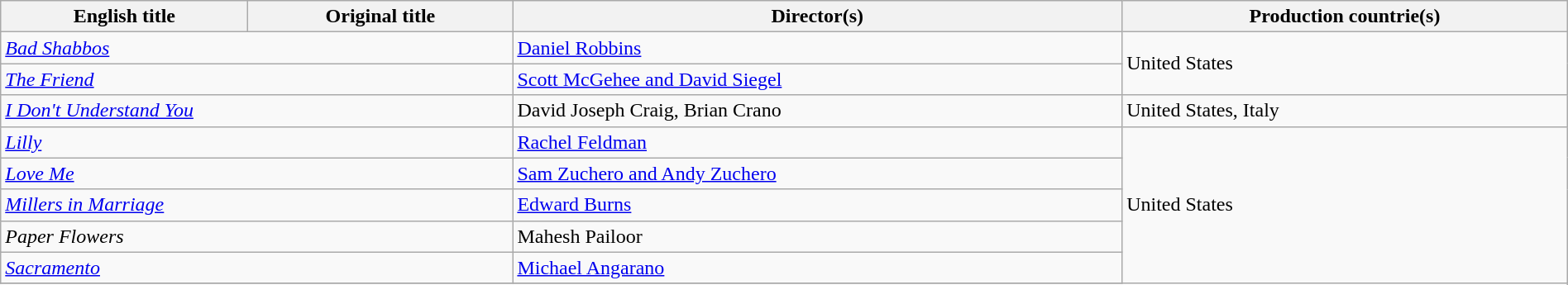<table class="sortable wikitable" style="width:100%; margin-bottom:4px" cellpadding="5">
<tr>
<th scope="col">English title</th>
<th scope="col">Original title</th>
<th scope="col">Director(s)</th>
<th scope="col">Production countrie(s)</th>
</tr>
<tr>
<td colspan="2"><em><a href='#'>Bad Shabbos</a></em></td>
<td><a href='#'>Daniel Robbins</a></td>
<td rowspan="2">United States</td>
</tr>
<tr>
<td colspan="2"><em><a href='#'>The Friend</a></em></td>
<td><a href='#'>Scott McGehee and David Siegel</a></td>
</tr>
<tr>
<td colspan="2"><em><a href='#'>I Don't Understand You</a></em></td>
<td>David Joseph Craig, Brian Crano</td>
<td>United States, Italy</td>
</tr>
<tr>
<td colspan="2"><em><a href='#'>Lilly</a></em></td>
<td><a href='#'>Rachel Feldman</a></td>
<td rowspan="6">United States</td>
</tr>
<tr>
<td colspan="2"><em><a href='#'>Love Me</a></em></td>
<td><a href='#'>Sam Zuchero and Andy Zuchero</a></td>
</tr>
<tr>
<td colspan="2"><em><a href='#'>Millers in Marriage</a></em></td>
<td><a href='#'>Edward Burns</a></td>
</tr>
<tr>
<td colspan="2"><em>Paper Flowers</em></td>
<td>Mahesh Pailoor</td>
</tr>
<tr>
<td colspan="2"><em><a href='#'>Sacramento</a></em></td>
<td><a href='#'>Michael Angarano</a></td>
</tr>
<tr>
</tr>
</table>
